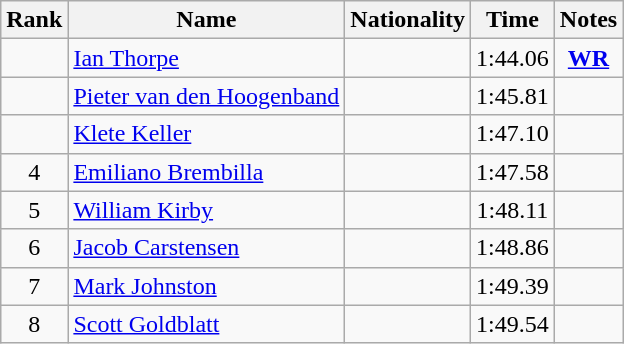<table class="wikitable sortable" style="text-align:center">
<tr>
<th>Rank</th>
<th>Name</th>
<th>Nationality</th>
<th>Time</th>
<th>Notes</th>
</tr>
<tr>
<td></td>
<td align=left><a href='#'>Ian Thorpe</a></td>
<td align=left></td>
<td>1:44.06</td>
<td><strong><a href='#'>WR</a></strong></td>
</tr>
<tr>
<td></td>
<td align=left><a href='#'>Pieter van den Hoogenband</a></td>
<td align=left></td>
<td>1:45.81</td>
<td></td>
</tr>
<tr>
<td></td>
<td align=left><a href='#'>Klete Keller</a></td>
<td align=left></td>
<td>1:47.10</td>
<td></td>
</tr>
<tr>
<td>4</td>
<td align=left><a href='#'>Emiliano Brembilla</a></td>
<td align=left></td>
<td>1:47.58</td>
<td></td>
</tr>
<tr>
<td>5</td>
<td align=left><a href='#'>William Kirby</a></td>
<td align=left></td>
<td>1:48.11</td>
<td></td>
</tr>
<tr>
<td>6</td>
<td align=left><a href='#'>Jacob Carstensen</a></td>
<td align=left></td>
<td>1:48.86</td>
<td></td>
</tr>
<tr>
<td>7</td>
<td align=left><a href='#'>Mark Johnston</a></td>
<td align=left></td>
<td>1:49.39</td>
<td></td>
</tr>
<tr>
<td>8</td>
<td align=left><a href='#'>Scott Goldblatt</a></td>
<td align=left></td>
<td>1:49.54</td>
<td></td>
</tr>
</table>
